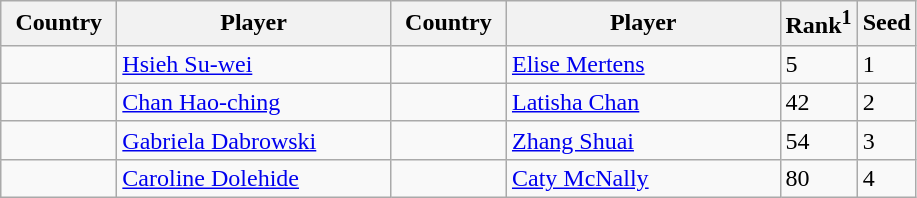<table class="sortable wikitable">
<tr>
<th width="70">Country</th>
<th width="175">Player</th>
<th width="70">Country</th>
<th width="175">Player</th>
<th>Rank<sup>1</sup></th>
<th>Seed</th>
</tr>
<tr>
<td></td>
<td><a href='#'>Hsieh Su-wei</a></td>
<td></td>
<td><a href='#'>Elise Mertens</a></td>
<td>5</td>
<td>1</td>
</tr>
<tr>
<td></td>
<td><a href='#'>Chan Hao-ching</a></td>
<td></td>
<td><a href='#'>Latisha Chan</a></td>
<td>42</td>
<td>2</td>
</tr>
<tr>
<td></td>
<td><a href='#'>Gabriela Dabrowski</a></td>
<td></td>
<td><a href='#'>Zhang Shuai</a></td>
<td>54</td>
<td>3</td>
</tr>
<tr>
<td></td>
<td><a href='#'>Caroline Dolehide</a></td>
<td></td>
<td><a href='#'>Caty McNally</a></td>
<td>80</td>
<td>4</td>
</tr>
</table>
